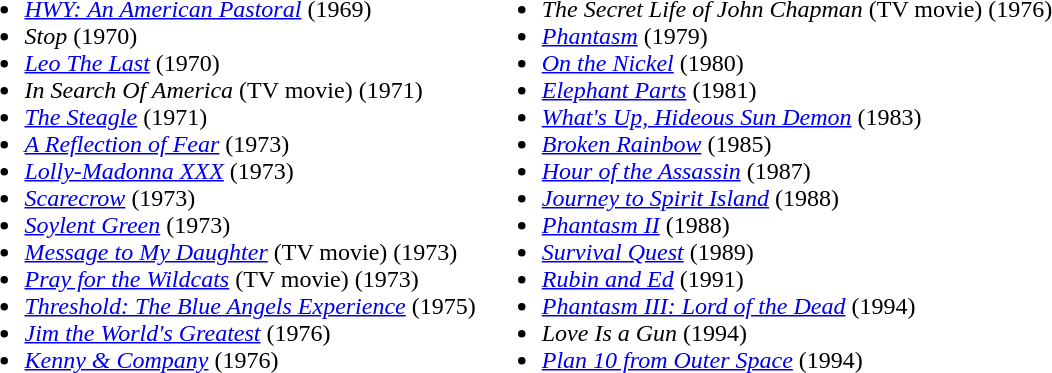<table>
<tr>
<td><br><ul><li><em><a href='#'>HWY: An American Pastoral</a></em> (1969)</li><li><em>Stop</em> (1970)</li><li><em><a href='#'>Leo The Last</a></em> (1970)</li><li><em>In Search Of America</em> (TV movie) (1971)</li><li><em><a href='#'>The Steagle</a></em> (1971)</li><li><em><a href='#'>A Reflection of Fear</a></em> (1973)</li><li><em><a href='#'>Lolly-Madonna XXX</a></em> (1973)</li><li><em><a href='#'>Scarecrow</a></em> (1973)</li><li><em><a href='#'>Soylent Green</a></em> (1973)</li><li><em><a href='#'>Message to My Daughter</a></em> (TV movie) (1973)</li><li><em><a href='#'>Pray for the Wildcats</a></em> (TV movie) (1973)</li><li><em><a href='#'>Threshold: The Blue Angels Experience</a></em> (1975)</li><li><em><a href='#'>Jim the World's Greatest</a></em> (1976)</li><li><em><a href='#'>Kenny & Company</a></em> (1976)</li></ul></td>
<td><br><ul><li><em>The Secret Life of John Chapman</em> (TV movie) (1976)</li><li><em><a href='#'>Phantasm</a></em> (1979)</li><li><em><a href='#'>On the Nickel</a></em> (1980)</li><li><em><a href='#'>Elephant Parts</a></em> (1981)</li><li><em><a href='#'>What's Up, Hideous Sun Demon</a></em> (1983)</li><li><em><a href='#'>Broken Rainbow</a></em> (1985)</li><li><em><a href='#'>Hour of the Assassin</a></em> (1987)</li><li><em><a href='#'>Journey to Spirit Island</a></em> (1988)</li><li><em><a href='#'>Phantasm II</a></em> (1988)</li><li><em><a href='#'>Survival Quest</a></em> (1989)</li><li><em><a href='#'>Rubin and Ed</a></em> (1991)</li><li><em><a href='#'>Phantasm III: Lord of the Dead</a></em> (1994)</li><li><em>Love Is a Gun</em> (1994)</li><li><em><a href='#'>Plan 10 from Outer Space</a></em> (1994)</li></ul></td>
</tr>
</table>
